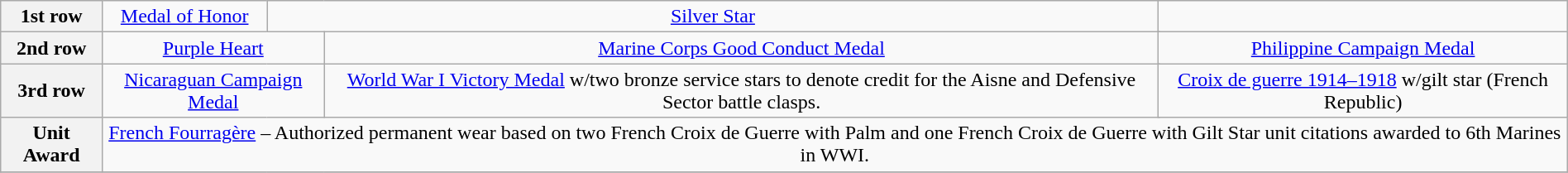<table class="wikitable" style="margin:1em auto; text-align:center;">
<tr>
<th>1st row</th>
<td colspan="2"><a href='#'>Medal of Honor</a></td>
<td colspan="2"><a href='#'>Silver Star</a></td>
</tr>
<tr>
<th>2nd row</th>
<td colspan="3"><a href='#'>Purple Heart</a></td>
<td colspan="3"><a href='#'>Marine Corps Good Conduct 
Medal</a></td>
<td colspan="3"><a href='#'>Philippine Campaign Medal</a></td>
</tr>
<tr>
<th>3rd row</th>
<td colspan="3"><a href='#'>Nicaraguan Campaign Medal</a></td>
<td colspan="3"><a href='#'>World War I Victory Medal</a> w/two bronze service stars to denote credit for the Aisne and Defensive Sector battle clasps.</td>
<td colspan="3"><a href='#'>Croix de guerre 1914–1918</a> w/gilt star (French Republic)</td>
</tr>
<tr>
<th>Unit Award</th>
<td colspan="7"><a href='#'>French Fourragère</a> – Authorized permanent wear based on two French Croix de Guerre with Palm and one French Croix de Guerre with Gilt Star unit citations awarded to 6th Marines in WWI.</td>
</tr>
<tr>
</tr>
</table>
